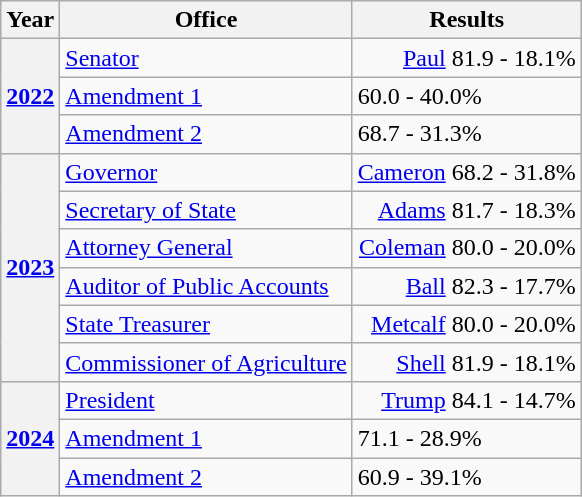<table class=wikitable>
<tr>
<th>Year</th>
<th>Office</th>
<th>Results</th>
</tr>
<tr>
<th rowspan=3><a href='#'>2022</a></th>
<td><a href='#'>Senator</a></td>
<td align="right" ><a href='#'>Paul</a> 81.9 - 18.1%</td>
</tr>
<tr>
<td><a href='#'>Amendment 1</a></td>
<td> 60.0 - 40.0%</td>
</tr>
<tr>
<td><a href='#'>Amendment 2</a></td>
<td> 68.7 - 31.3%</td>
</tr>
<tr>
<th rowspan=6><a href='#'>2023</a></th>
<td><a href='#'>Governor</a></td>
<td align="right" ><a href='#'>Cameron</a> 68.2 - 31.8%</td>
</tr>
<tr>
<td><a href='#'>Secretary of State</a></td>
<td align="right" ><a href='#'>Adams</a> 81.7 - 18.3%</td>
</tr>
<tr>
<td><a href='#'>Attorney General</a></td>
<td align="right" ><a href='#'>Coleman</a> 80.0 - 20.0%</td>
</tr>
<tr>
<td><a href='#'>Auditor of Public Accounts</a></td>
<td align="right" ><a href='#'>Ball</a> 82.3 - 17.7%</td>
</tr>
<tr>
<td><a href='#'>State Treasurer</a></td>
<td align="right" ><a href='#'>Metcalf</a> 80.0 - 20.0%</td>
</tr>
<tr>
<td><a href='#'>Commissioner of Agriculture</a></td>
<td align="right" ><a href='#'>Shell</a> 81.9 - 18.1%</td>
</tr>
<tr>
<th rowspan=3><a href='#'>2024</a></th>
<td><a href='#'>President</a></td>
<td align="right" ><a href='#'>Trump</a> 84.1 - 14.7%</td>
</tr>
<tr>
<td><a href='#'>Amendment 1</a></td>
<td> 71.1 - 28.9%</td>
</tr>
<tr>
<td><a href='#'>Amendment 2</a></td>
<td> 60.9 - 39.1%</td>
</tr>
</table>
